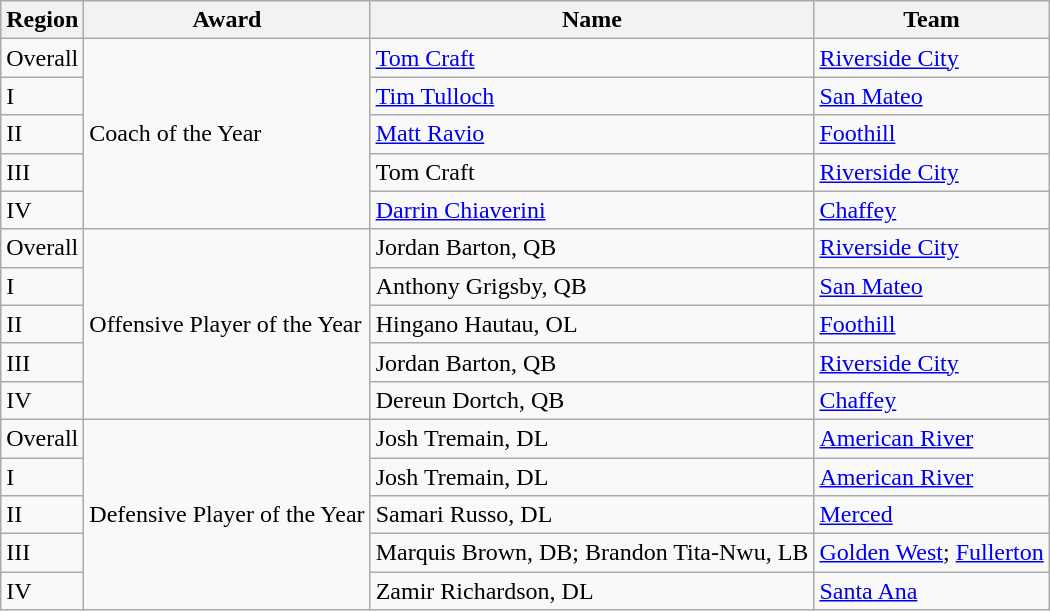<table class="wikitable">
<tr>
<th>Region</th>
<th>Award</th>
<th>Name</th>
<th>Team</th>
</tr>
<tr>
<td>Overall</td>
<td rowspan="5">Coach of the Year</td>
<td><a href='#'>Tom Craft</a></td>
<td><a href='#'>Riverside City</a></td>
</tr>
<tr>
<td>I</td>
<td><a href='#'>Tim Tulloch</a></td>
<td><a href='#'>San Mateo</a></td>
</tr>
<tr>
<td>II</td>
<td><a href='#'>Matt Ravio</a></td>
<td><a href='#'>Foothill</a></td>
</tr>
<tr>
<td>III</td>
<td>Tom Craft</td>
<td><a href='#'>Riverside City</a></td>
</tr>
<tr>
<td>IV</td>
<td><a href='#'>Darrin Chiaverini</a></td>
<td><a href='#'>Chaffey</a></td>
</tr>
<tr>
<td>Overall</td>
<td rowspan="5">Offensive Player of the Year</td>
<td>Jordan Barton, QB</td>
<td><a href='#'>Riverside City</a></td>
</tr>
<tr>
<td>I</td>
<td>Anthony Grigsby, QB</td>
<td><a href='#'>San Mateo</a></td>
</tr>
<tr>
<td>II</td>
<td>Hingano Hautau, OL</td>
<td><a href='#'>Foothill</a></td>
</tr>
<tr>
<td>III</td>
<td>Jordan Barton, QB</td>
<td><a href='#'>Riverside City</a></td>
</tr>
<tr>
<td>IV</td>
<td>Dereun Dortch, QB</td>
<td><a href='#'>Chaffey</a></td>
</tr>
<tr>
<td>Overall</td>
<td rowspan="5">Defensive Player of the Year</td>
<td>Josh Tremain, DL</td>
<td><a href='#'>American River</a></td>
</tr>
<tr>
<td>I</td>
<td>Josh Tremain, DL</td>
<td><a href='#'>American River</a></td>
</tr>
<tr>
<td>II</td>
<td>Samari Russo, DL</td>
<td><a href='#'>Merced</a></td>
</tr>
<tr>
<td>III</td>
<td>Marquis Brown, DB; Brandon Tita-Nwu, LB</td>
<td><a href='#'>Golden West</a>; <a href='#'>Fullerton</a></td>
</tr>
<tr>
<td>IV</td>
<td>Zamir Richardson, DL</td>
<td><a href='#'>Santa Ana</a></td>
</tr>
</table>
